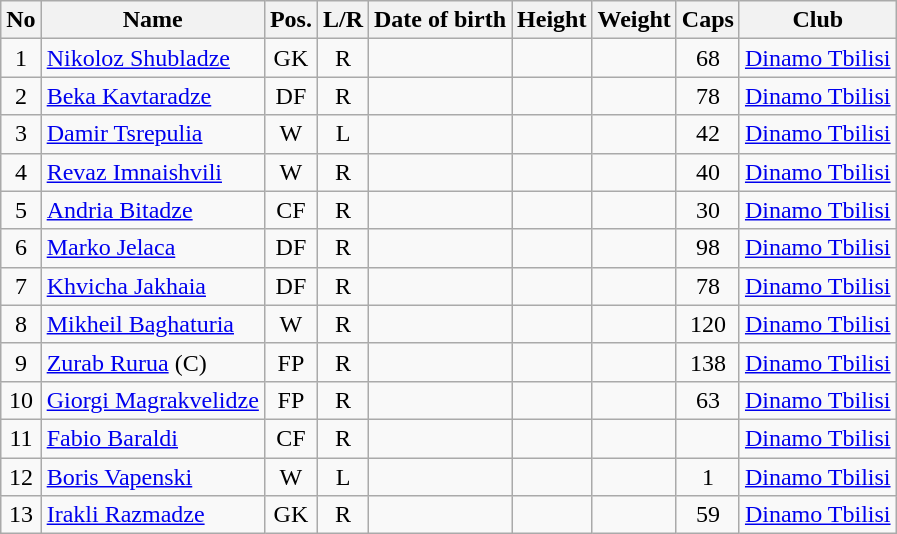<table class="wikitable sortable" style="text-align:center;">
<tr>
<th>No</th>
<th>Name</th>
<th>Pos.</th>
<th>L/R</th>
<th>Date of birth</th>
<th>Height</th>
<th>Weight</th>
<th>Caps</th>
<th>Club</th>
</tr>
<tr>
<td>1</td>
<td align=left><a href='#'>Nikoloz Shubladze</a></td>
<td>GK</td>
<td>R</td>
<td align=left></td>
<td></td>
<td></td>
<td>68</td>
<td align=left> <a href='#'>Dinamo Tbilisi</a></td>
</tr>
<tr>
<td>2</td>
<td align=left><a href='#'>Beka Kavtaradze</a></td>
<td>DF</td>
<td>R</td>
<td align=left></td>
<td></td>
<td></td>
<td>78</td>
<td align=left> <a href='#'>Dinamo Tbilisi</a></td>
</tr>
<tr>
<td>3</td>
<td align=left><a href='#'>Damir Tsrepulia</a></td>
<td>W</td>
<td>L</td>
<td align=left></td>
<td></td>
<td></td>
<td>42</td>
<td align=left> <a href='#'>Dinamo Tbilisi</a></td>
</tr>
<tr>
<td>4</td>
<td align=left><a href='#'>Revaz Imnaishvili</a></td>
<td>W</td>
<td>R</td>
<td align=left></td>
<td></td>
<td></td>
<td>40</td>
<td align=left> <a href='#'>Dinamo Tbilisi</a></td>
</tr>
<tr>
<td>5</td>
<td align=left><a href='#'>Andria Bitadze</a></td>
<td>CF</td>
<td>R</td>
<td align=left></td>
<td></td>
<td></td>
<td>30</td>
<td align=left> <a href='#'>Dinamo Tbilisi</a></td>
</tr>
<tr>
<td>6</td>
<td align=left><a href='#'>Marko Jelaca</a></td>
<td>DF</td>
<td>R</td>
<td align=left></td>
<td></td>
<td></td>
<td>98</td>
<td align=left> <a href='#'>Dinamo Tbilisi</a></td>
</tr>
<tr>
<td>7</td>
<td align=left><a href='#'>Khvicha Jakhaia</a></td>
<td>DF</td>
<td>R</td>
<td align=left></td>
<td></td>
<td></td>
<td>78</td>
<td align=left> <a href='#'>Dinamo Tbilisi</a></td>
</tr>
<tr>
<td>8</td>
<td align=left><a href='#'>Mikheil Baghaturia</a></td>
<td>W</td>
<td>R</td>
<td align=left></td>
<td></td>
<td></td>
<td>120</td>
<td align=left> <a href='#'>Dinamo Tbilisi</a></td>
</tr>
<tr>
<td>9</td>
<td align=left><a href='#'>Zurab Rurua</a> (C)</td>
<td>FP</td>
<td>R</td>
<td align=left></td>
<td></td>
<td></td>
<td>138</td>
<td align=left> <a href='#'>Dinamo Tbilisi</a></td>
</tr>
<tr>
<td>10</td>
<td align=left><a href='#'>Giorgi Magrakvelidze</a></td>
<td>FP</td>
<td>R</td>
<td align=left></td>
<td></td>
<td></td>
<td>63</td>
<td align=left> <a href='#'>Dinamo Tbilisi</a></td>
</tr>
<tr>
<td>11</td>
<td align=left><a href='#'>Fabio Baraldi</a></td>
<td>CF</td>
<td>R</td>
<td align=left></td>
<td></td>
<td></td>
<td></td>
<td align=left> <a href='#'>Dinamo Tbilisi</a></td>
</tr>
<tr>
<td>12</td>
<td align=left><a href='#'>Boris Vapenski</a></td>
<td>W</td>
<td>L</td>
<td align=left></td>
<td></td>
<td></td>
<td>1</td>
<td align=left> <a href='#'>Dinamo Tbilisi</a></td>
</tr>
<tr>
<td>13</td>
<td align=left><a href='#'>Irakli Razmadze</a></td>
<td>GK</td>
<td>R</td>
<td align=left></td>
<td></td>
<td></td>
<td>59</td>
<td align=left> <a href='#'>Dinamo Tbilisi</a></td>
</tr>
</table>
